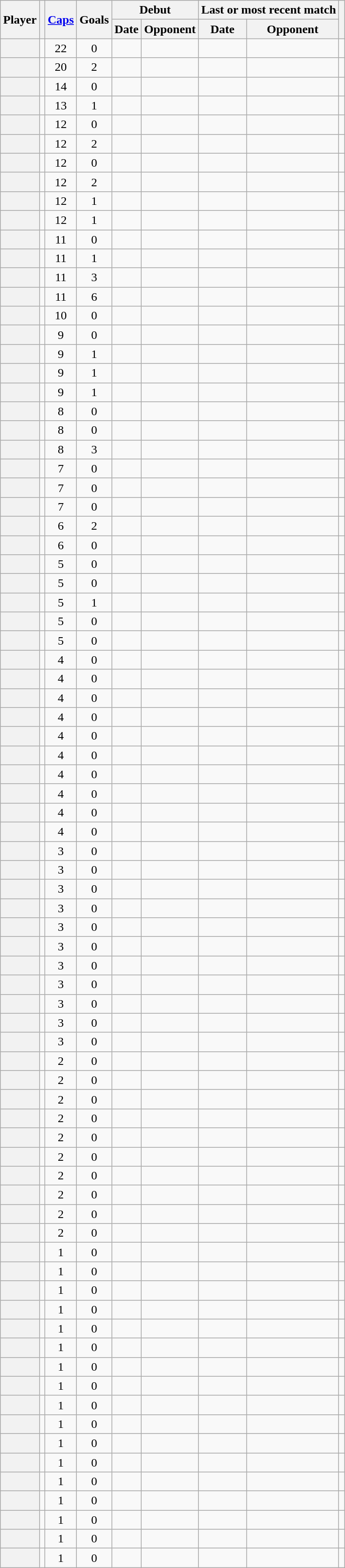<table class="wikitable plainrowheaders sortable" style=text-align:center>
<tr>
<th scope=col rowspan=2>Player</th>
<th scope=col rowspan=2></th>
<th scope=col rowspan=2><a href='#'>Caps</a></th>
<th scope=col rowspan=2>Goals</th>
<th scope=col colspan=2>Debut</th>
<th scope=col colspan=2>Last or most recent match</th>
<th scope=col rowspan=2 class=unsortable></th>
</tr>
<tr class=unsortable>
<th scope=col>Date</th>
<th scope=col>Opponent</th>
<th scope=col>Date</th>
<th scope=col>Opponent</th>
</tr>
<tr>
<th scope=row></th>
<td></td>
<td>22</td>
<td>0</td>
<td align=left></td>
<td align=left></td>
<td align=left></td>
<td align=left></td>
<td></td>
</tr>
<tr>
<th scope=row></th>
<td></td>
<td>20</td>
<td>2</td>
<td align=left></td>
<td align=left></td>
<td align=left></td>
<td align=left></td>
<td></td>
</tr>
<tr>
<th scope=row></th>
<td></td>
<td>14</td>
<td>0</td>
<td align=left></td>
<td align=left></td>
<td align=left></td>
<td align=left></td>
<td></td>
</tr>
<tr>
<th scope=row></th>
<td></td>
<td>13</td>
<td>1</td>
<td align=left></td>
<td align=left></td>
<td align=left></td>
<td align=left></td>
<td></td>
</tr>
<tr>
<th scope=row></th>
<td></td>
<td>12</td>
<td>0</td>
<td align=left></td>
<td align=left></td>
<td align=left></td>
<td align=left></td>
<td></td>
</tr>
<tr>
<th scope=row></th>
<td></td>
<td>12</td>
<td>2</td>
<td align=left></td>
<td align=left></td>
<td align=left></td>
<td align=left></td>
<td></td>
</tr>
<tr>
<th scope=row></th>
<td></td>
<td>12</td>
<td>0</td>
<td align=left></td>
<td align=left></td>
<td align=left></td>
<td align=left></td>
<td></td>
</tr>
<tr>
<th scope=row></th>
<td></td>
<td>12</td>
<td>2</td>
<td align=left></td>
<td align=left></td>
<td align=left></td>
<td align=left></td>
<td></td>
</tr>
<tr>
<th scope=row></th>
<td></td>
<td>12</td>
<td>1</td>
<td align=left></td>
<td align=left></td>
<td align=left></td>
<td align=left></td>
<td></td>
</tr>
<tr>
<th scope=row></th>
<td></td>
<td>12</td>
<td>1</td>
<td align=left></td>
<td align=left></td>
<td align=left></td>
<td align=left></td>
<td></td>
</tr>
<tr>
<th scope=row></th>
<td></td>
<td>11</td>
<td>0</td>
<td align=left></td>
<td align=left></td>
<td align=left></td>
<td align=left></td>
<td></td>
</tr>
<tr>
<th scope=row></th>
<td></td>
<td>11</td>
<td>1</td>
<td align=left></td>
<td align=left></td>
<td align=left></td>
<td align=left></td>
<td></td>
</tr>
<tr>
<th scope=row></th>
<td></td>
<td>11</td>
<td>3</td>
<td align=left></td>
<td align=left></td>
<td align=left></td>
<td align=left></td>
<td></td>
</tr>
<tr>
<th scope=row></th>
<td></td>
<td>11</td>
<td>6</td>
<td align=left></td>
<td align=left></td>
<td align=left></td>
<td align=left></td>
<td></td>
</tr>
<tr>
<th scope=row></th>
<td></td>
<td>10</td>
<td>0</td>
<td align=left></td>
<td align=left></td>
<td align=left></td>
<td align=left></td>
<td></td>
</tr>
<tr>
<th scope=row></th>
<td></td>
<td>9</td>
<td>0</td>
<td align=left></td>
<td align=left></td>
<td align=left></td>
<td align=left></td>
<td></td>
</tr>
<tr>
<th scope=row></th>
<td></td>
<td>9</td>
<td>1</td>
<td align=left></td>
<td align=left></td>
<td align=left></td>
<td align=left></td>
<td></td>
</tr>
<tr>
<th scope=row></th>
<td></td>
<td>9</td>
<td>1</td>
<td align=left></td>
<td align=left></td>
<td align=left></td>
<td align=left></td>
<td></td>
</tr>
<tr>
<th scope=row></th>
<td></td>
<td>9</td>
<td>1</td>
<td align=left></td>
<td align=left></td>
<td align=left></td>
<td align=left></td>
<td></td>
</tr>
<tr>
<th scope=row></th>
<td></td>
<td>8</td>
<td>0</td>
<td align=left></td>
<td align=left></td>
<td align=left></td>
<td align=left></td>
<td></td>
</tr>
<tr>
<th scope=row></th>
<td></td>
<td>8</td>
<td>0</td>
<td align=left></td>
<td align=left></td>
<td align=left></td>
<td align=left></td>
<td></td>
</tr>
<tr>
<th scope=row></th>
<td></td>
<td>8</td>
<td>3</td>
<td align=left></td>
<td align=left></td>
<td align=left></td>
<td align=left></td>
<td></td>
</tr>
<tr>
<th scope=row></th>
<td></td>
<td>7</td>
<td>0</td>
<td align=left></td>
<td align=left></td>
<td align=left></td>
<td align=left></td>
<td></td>
</tr>
<tr>
<th scope=row></th>
<td></td>
<td>7</td>
<td>0</td>
<td align=left></td>
<td align=left></td>
<td align=left></td>
<td align=left></td>
<td></td>
</tr>
<tr>
<th scope=row></th>
<td></td>
<td>7</td>
<td>0</td>
<td align=left></td>
<td align=left></td>
<td align=left></td>
<td align=left></td>
<td></td>
</tr>
<tr>
<th scope=row></th>
<td></td>
<td>6</td>
<td>2</td>
<td align=left></td>
<td align=left></td>
<td align=left></td>
<td align=left></td>
<td></td>
</tr>
<tr>
<th scope=row></th>
<td></td>
<td>6</td>
<td>0</td>
<td align=left></td>
<td align=left></td>
<td align=left></td>
<td align=left></td>
<td></td>
</tr>
<tr>
<th scope=row></th>
<td></td>
<td>5</td>
<td>0</td>
<td align=left></td>
<td align=left></td>
<td align=left></td>
<td align=left></td>
<td></td>
</tr>
<tr>
<th scope=row></th>
<td></td>
<td>5</td>
<td>0</td>
<td align=left></td>
<td align=left></td>
<td align=left></td>
<td align=left></td>
<td></td>
</tr>
<tr>
<th scope=row></th>
<td></td>
<td>5</td>
<td>1</td>
<td align=left></td>
<td align=left></td>
<td align=left></td>
<td align=left></td>
<td></td>
</tr>
<tr>
<th scope=row></th>
<td></td>
<td>5</td>
<td>0</td>
<td align=left></td>
<td align=left></td>
<td align=left></td>
<td align=left></td>
<td></td>
</tr>
<tr>
<th scope=row></th>
<td></td>
<td>5</td>
<td>0</td>
<td align=left></td>
<td align=left></td>
<td align=left></td>
<td align=left></td>
<td></td>
</tr>
<tr>
<th scope=row></th>
<td></td>
<td>4</td>
<td>0</td>
<td align=left></td>
<td align=left></td>
<td align=left></td>
<td align=left></td>
<td></td>
</tr>
<tr>
<th scope=row></th>
<td></td>
<td>4</td>
<td>0</td>
<td align=left></td>
<td align=left></td>
<td align=left></td>
<td align=left></td>
<td></td>
</tr>
<tr>
<th scope=row></th>
<td></td>
<td>4</td>
<td>0</td>
<td align=left></td>
<td align=left></td>
<td align=left></td>
<td align=left></td>
<td></td>
</tr>
<tr>
<th scope=row></th>
<td></td>
<td>4</td>
<td>0</td>
<td align=left></td>
<td align=left></td>
<td align=left></td>
<td align=left></td>
<td></td>
</tr>
<tr>
<th scope=row></th>
<td></td>
<td>4</td>
<td>0</td>
<td align=left></td>
<td align=left></td>
<td align=left></td>
<td align=left></td>
<td></td>
</tr>
<tr>
<th scope=row></th>
<td></td>
<td>4</td>
<td>0</td>
<td align=left></td>
<td align=left></td>
<td align=left></td>
<td align=left></td>
<td></td>
</tr>
<tr>
<th scope=row></th>
<td></td>
<td>4</td>
<td>0</td>
<td align=left></td>
<td align=left></td>
<td align=left></td>
<td align=left></td>
<td></td>
</tr>
<tr>
<th scope=row></th>
<td></td>
<td>4</td>
<td>0</td>
<td align=left></td>
<td align=left></td>
<td align=left></td>
<td align=left></td>
<td></td>
</tr>
<tr>
<th scope=row></th>
<td></td>
<td>4</td>
<td>0</td>
<td align=left></td>
<td align=left></td>
<td align=left></td>
<td align=left></td>
<td></td>
</tr>
<tr>
<th scope=row></th>
<td></td>
<td>4</td>
<td>0</td>
<td align=left></td>
<td align=left></td>
<td align=left></td>
<td align=left></td>
<td></td>
</tr>
<tr>
<th scope=row></th>
<td></td>
<td>3</td>
<td>0</td>
<td align=left></td>
<td align=left></td>
<td align=left></td>
<td align=left></td>
<td></td>
</tr>
<tr>
<th scope=row></th>
<td></td>
<td>3</td>
<td>0</td>
<td align=left></td>
<td align=left></td>
<td align=left></td>
<td align=left></td>
<td></td>
</tr>
<tr>
<th scope=row></th>
<td></td>
<td>3</td>
<td>0</td>
<td align=left></td>
<td align=left></td>
<td align=left></td>
<td align=left></td>
<td></td>
</tr>
<tr>
<th scope=row></th>
<td></td>
<td>3</td>
<td>0</td>
<td align=left></td>
<td align=left></td>
<td align=left></td>
<td align=left></td>
<td></td>
</tr>
<tr>
<th scope=row></th>
<td></td>
<td>3</td>
<td>0</td>
<td align=left></td>
<td align=left></td>
<td align=left></td>
<td align=left></td>
<td></td>
</tr>
<tr>
<th scope=row></th>
<td></td>
<td>3</td>
<td>0</td>
<td align=left></td>
<td align=left></td>
<td align=left></td>
<td align=left></td>
<td></td>
</tr>
<tr>
<th scope=row></th>
<td></td>
<td>3</td>
<td>0</td>
<td align=left></td>
<td align=left></td>
<td align=left></td>
<td align=left></td>
<td></td>
</tr>
<tr>
<th scope=row></th>
<td></td>
<td>3</td>
<td>0</td>
<td align=left></td>
<td align=left></td>
<td align=left></td>
<td align=left></td>
<td></td>
</tr>
<tr>
<th scope=row></th>
<td></td>
<td>3</td>
<td>0</td>
<td align=left></td>
<td align=left></td>
<td align=left></td>
<td align=left></td>
<td></td>
</tr>
<tr>
<th scope=row></th>
<td></td>
<td>3</td>
<td>0</td>
<td align=left></td>
<td align=left></td>
<td align=left></td>
<td align=left></td>
<td></td>
</tr>
<tr>
<th scope=row></th>
<td></td>
<td>3</td>
<td>0</td>
<td align=left></td>
<td align=left></td>
<td align=left></td>
<td align=left></td>
<td></td>
</tr>
<tr>
<th scope=row></th>
<td></td>
<td>2</td>
<td>0</td>
<td align=left></td>
<td align=left></td>
<td align=left></td>
<td align=left></td>
<td></td>
</tr>
<tr>
<th scope=row></th>
<td></td>
<td>2</td>
<td>0</td>
<td align=left></td>
<td align=left></td>
<td align=left></td>
<td align=left></td>
<td></td>
</tr>
<tr>
<th scope=row></th>
<td></td>
<td>2</td>
<td>0</td>
<td align=left></td>
<td align=left></td>
<td align=left></td>
<td align=left></td>
<td></td>
</tr>
<tr>
<th scope=row></th>
<td></td>
<td>2</td>
<td>0</td>
<td align=left></td>
<td align=left></td>
<td align=left></td>
<td align=left></td>
<td></td>
</tr>
<tr>
<th scope=row></th>
<td></td>
<td>2</td>
<td>0</td>
<td align=left></td>
<td align=left></td>
<td align=left></td>
<td align=left></td>
<td></td>
</tr>
<tr>
<th scope=row></th>
<td></td>
<td>2</td>
<td>0</td>
<td align=left></td>
<td align=left></td>
<td align=left></td>
<td align=left></td>
<td></td>
</tr>
<tr>
<th scope=row></th>
<td></td>
<td>2</td>
<td>0</td>
<td align=left></td>
<td align=left></td>
<td align=left></td>
<td align=left></td>
<td></td>
</tr>
<tr>
<th scope=row></th>
<td></td>
<td>2</td>
<td>0</td>
<td align=left></td>
<td align=left></td>
<td align=left></td>
<td align=left></td>
<td></td>
</tr>
<tr>
<th scope=row></th>
<td></td>
<td>2</td>
<td>0</td>
<td align=left></td>
<td align=left></td>
<td align=left></td>
<td align=left></td>
<td></td>
</tr>
<tr>
<th scope=row></th>
<td></td>
<td>2</td>
<td>0</td>
<td align=left></td>
<td align=left></td>
<td align=left></td>
<td align=left></td>
<td></td>
</tr>
<tr>
<th scope=row></th>
<td></td>
<td>1</td>
<td>0</td>
<td align=left></td>
<td align=left></td>
<td align=left></td>
<td align=left></td>
<td></td>
</tr>
<tr>
<th scope=row></th>
<td></td>
<td>1</td>
<td>0</td>
<td align=left></td>
<td align=left></td>
<td align=left></td>
<td align=left></td>
<td></td>
</tr>
<tr>
<th scope=row></th>
<td></td>
<td>1</td>
<td>0</td>
<td align=left></td>
<td align=left></td>
<td align=left></td>
<td align=left></td>
<td></td>
</tr>
<tr>
<th scope=row></th>
<td></td>
<td>1</td>
<td>0</td>
<td align=left></td>
<td align=left></td>
<td align=left></td>
<td align=left></td>
<td></td>
</tr>
<tr>
<th scope=row></th>
<td></td>
<td>1</td>
<td>0</td>
<td align=left></td>
<td align=left></td>
<td align=left></td>
<td align=left></td>
<td></td>
</tr>
<tr>
<th scope=row></th>
<td></td>
<td>1</td>
<td>0</td>
<td align=left></td>
<td align=left></td>
<td align=left></td>
<td align=left></td>
<td></td>
</tr>
<tr>
<th scope=row></th>
<td></td>
<td>1</td>
<td>0</td>
<td align=left></td>
<td align=left></td>
<td align=left></td>
<td align=left></td>
<td></td>
</tr>
<tr>
<th scope=row></th>
<td></td>
<td>1</td>
<td>0</td>
<td align=left></td>
<td align=left></td>
<td align=left></td>
<td align=left></td>
<td></td>
</tr>
<tr>
<th scope=row></th>
<td></td>
<td>1</td>
<td>0</td>
<td align=left></td>
<td align=left></td>
<td align=left></td>
<td align=left></td>
<td></td>
</tr>
<tr>
<th scope=row></th>
<td></td>
<td>1</td>
<td>0</td>
<td align=left></td>
<td align=left></td>
<td align=left></td>
<td align=left></td>
<td></td>
</tr>
<tr>
<th scope=row></th>
<td></td>
<td>1</td>
<td>0</td>
<td align=left></td>
<td align=left></td>
<td align=left></td>
<td align=left></td>
<td></td>
</tr>
<tr>
<th scope=row></th>
<td></td>
<td>1</td>
<td>0</td>
<td align=left></td>
<td align=left></td>
<td align=left></td>
<td align=left></td>
<td></td>
</tr>
<tr>
<th scope=row></th>
<td></td>
<td>1</td>
<td>0</td>
<td align=left></td>
<td align=left></td>
<td align=left></td>
<td align=left></td>
<td></td>
</tr>
<tr>
<th scope=row></th>
<td></td>
<td>1</td>
<td>0</td>
<td align=left></td>
<td align=left></td>
<td align=left></td>
<td align=left></td>
<td></td>
</tr>
<tr>
<th scope=row></th>
<td></td>
<td>1</td>
<td>0</td>
<td align=left></td>
<td align=left></td>
<td align=left></td>
<td align=left></td>
<td></td>
</tr>
<tr>
<th scope=row></th>
<td></td>
<td>1</td>
<td>0</td>
<td align=left></td>
<td align=left></td>
<td align=left></td>
<td align=left></td>
<td></td>
</tr>
<tr>
<th scope=row></th>
<td></td>
<td>1</td>
<td>0</td>
<td align=left></td>
<td align=left></td>
<td align=left></td>
<td align=left></td>
<td></td>
</tr>
</table>
